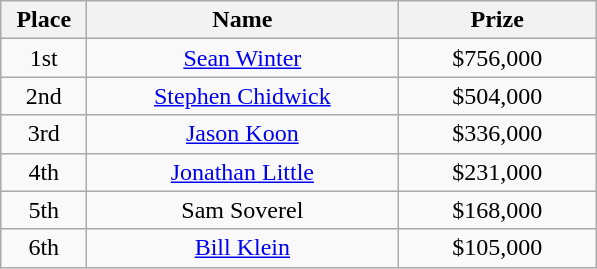<table class="wikitable">
<tr>
<th width="50">Place</th>
<th width="200">Name</th>
<th width="125">Prize</th>
</tr>
<tr>
<td align = "center">1st</td>
<td align = "center"> <a href='#'>Sean Winter</a></td>
<td align = "center">$756,000</td>
</tr>
<tr>
<td align = "center">2nd</td>
<td align = "center"> <a href='#'>Stephen Chidwick</a></td>
<td align = "center">$504,000</td>
</tr>
<tr>
<td align = "center">3rd</td>
<td align = "center"> <a href='#'>Jason Koon</a></td>
<td align = "center">$336,000</td>
</tr>
<tr>
<td align = "center">4th</td>
<td align = "center"> <a href='#'>Jonathan Little</a></td>
<td align = "center">$231,000</td>
</tr>
<tr>
<td align = "center">5th</td>
<td align = "center"> Sam Soverel</td>
<td align = "center">$168,000</td>
</tr>
<tr>
<td align = "center">6th</td>
<td align = "center"> <a href='#'>Bill Klein</a></td>
<td align = "center">$105,000</td>
</tr>
</table>
